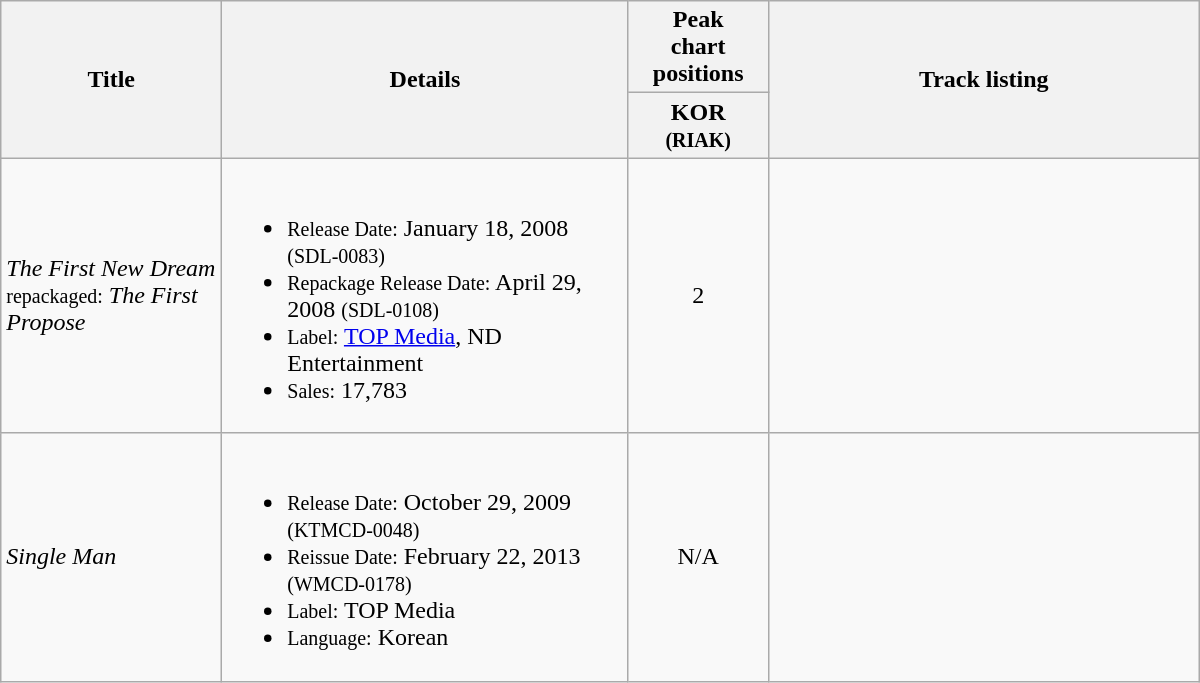<table class="wikitable" width="800px">
<tr>
<th rowspan="2">Title</th>
<th rowspan="2">Details</th>
<th colspan="1">Peak<br> chart positions</th>
<th rowspan="2" style="width:280px;">Track listing</th>
</tr>
<tr>
<th align="center">KOR<br><small>(RIAK)</small></th>
</tr>
<tr>
<td><em>The First New Dream</em> <br><small>repackaged:</small> <em>The First Propose</em></td>
<td><br><ul><li><small>Release Date:</small> January 18, 2008 <small>(SDL-0083)</small></li><li><small>Repackage Release Date:</small> April 29, 2008 <small>(SDL-0108)</small></li><li><small>Label:</small> <a href='#'>TOP Media</a>, ND Entertainment</li><li><small>Sales:</small> 17,783</li></ul></td>
<td align="center">2</td>
<td style="text-align:center" style="font-size: 85%;"><br></td>
</tr>
<tr>
<td><em>Single Man</em></td>
<td><br><ul><li><small>Release Date:</small> October 29, 2009 <small>(KTMCD-0048)</small></li><li><small>Reissue Date:</small> February 22, 2013 <small>(WMCD-0178)</small></li><li><small>Label:</small> TOP Media</li><li><small>Language:</small> Korean</li></ul></td>
<td align="center">N/A</td>
<td style="text-align:center" style="font-size: 85%;"></td>
</tr>
</table>
